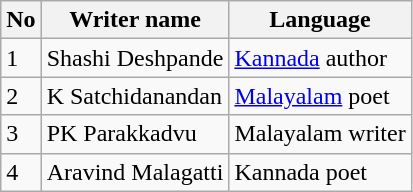<table class="wikitable">
<tr>
<th>No</th>
<th>Writer name</th>
<th>Language</th>
</tr>
<tr>
<td>1</td>
<td>Shashi Deshpande</td>
<td><a href='#'>Kannada</a> author</td>
</tr>
<tr>
<td>2</td>
<td>K Satchidanandan</td>
<td><a href='#'>Malayalam</a> poet</td>
</tr>
<tr>
<td>3</td>
<td>PK Parakkadvu</td>
<td>Malayalam writer</td>
</tr>
<tr>
<td>4</td>
<td>Aravind Malagatti</td>
<td>Kannada poet</td>
</tr>
</table>
